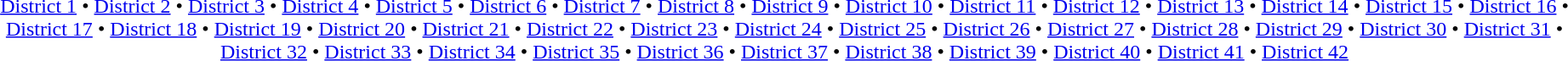<table id=toc class=toc summary=Contents>
<tr>
<td align=center><br><a href='#'>District 1</a> • <a href='#'>District 2</a> • <a href='#'>District 3</a> • <a href='#'>District 4</a> • <a href='#'>District 5</a> • <a href='#'>District 6</a> • <a href='#'>District 7</a> • <a href='#'>District 8</a> • <a href='#'>District 9</a> • <a href='#'>District 10</a> • <a href='#'>District 11</a> • <a href='#'>District 12</a> • <a href='#'>District 13</a> • <a href='#'>District 14</a> • <a href='#'>District 15</a> • <a href='#'>District 16</a> • <a href='#'>District 17</a> • <a href='#'>District 18</a> • <a href='#'>District 19</a> • <a href='#'>District 20</a> • <a href='#'>District 21</a> • <a href='#'>District 22</a> • <a href='#'>District 23</a> • <a href='#'>District 24</a> • <a href='#'>District 25</a> • <a href='#'>District 26</a> • <a href='#'>District 27</a> • <a href='#'>District 28</a> • <a href='#'>District 29</a> • <a href='#'>District 30</a> • <a href='#'>District 31</a> • <a href='#'>District 32</a> • <a href='#'>District 33</a> • <a href='#'>District 34</a> • <a href='#'>District 35</a> • <a href='#'>District 36</a> • <a href='#'>District 37</a> • <a href='#'>District 38</a> • <a href='#'>District 39</a> • <a href='#'>District 40</a> • <a href='#'>District 41</a> • <a href='#'>District 42</a></td>
</tr>
</table>
